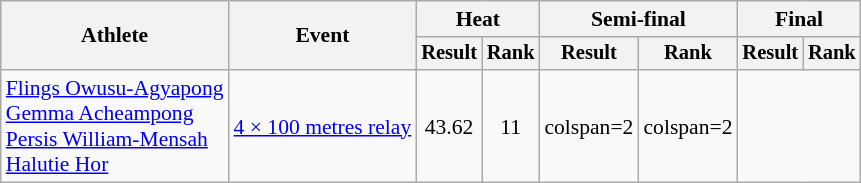<table class="wikitable" style="font-size:90%">
<tr>
<th rowspan="2">Athlete</th>
<th rowspan="2">Event</th>
<th colspan="2">Heat</th>
<th colspan="2">Semi-final</th>
<th colspan="2">Final</th>
</tr>
<tr style="font-size:95%">
<th>Result</th>
<th>Rank</th>
<th>Result</th>
<th>Rank</th>
<th>Result</th>
<th>Rank</th>
</tr>
<tr style=text-align:center>
<td style=text-align:left><a href='#'>Flings Owusu-Agyapong</a><br><a href='#'>Gemma Acheampong</a><br><a href='#'>Persis William-Mensah</a><br><a href='#'>Halutie Hor</a></td>
<td style=text-align:left><a href='#'>4 × 100 metres relay</a></td>
<td>43.62 </td>
<td>11</td>
<td>colspan=2</td>
<td>colspan=2</td>
</tr>
</table>
